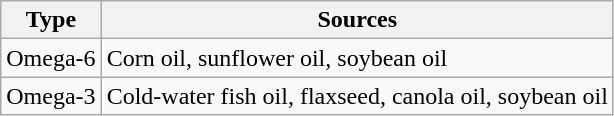<table class="wikitable">
<tr>
<th>Type</th>
<th>Sources</th>
</tr>
<tr>
<td>Omega-6</td>
<td>Corn oil, sunflower oil, soybean oil</td>
</tr>
<tr>
<td>Omega-3</td>
<td>Cold-water fish oil, flaxseed, canola oil, soybean oil</td>
</tr>
</table>
